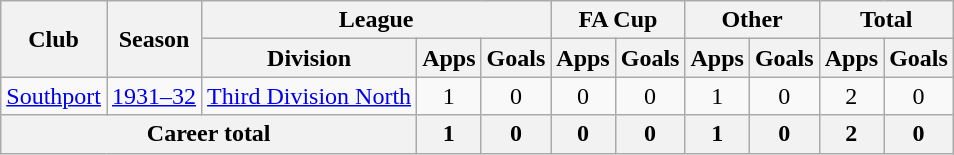<table class="wikitable" style="text-align:center">
<tr>
<th rowspan="2">Club</th>
<th rowspan="2">Season</th>
<th colspan="3">League</th>
<th colspan="2">FA Cup</th>
<th colspan="2">Other</th>
<th colspan="2">Total</th>
</tr>
<tr>
<th>Division</th>
<th>Apps</th>
<th>Goals</th>
<th>Apps</th>
<th>Goals</th>
<th>Apps</th>
<th>Goals</th>
<th>Apps</th>
<th>Goals</th>
</tr>
<tr>
<td><a href='#'>Southport</a></td>
<td><a href='#'>1931–32</a></td>
<td><a href='#'>Third Division North</a></td>
<td>1</td>
<td>0</td>
<td>0</td>
<td>0</td>
<td>1</td>
<td>0</td>
<td>2</td>
<td>0</td>
</tr>
<tr>
<th colspan="3">Career total</th>
<th>1</th>
<th>0</th>
<th>0</th>
<th>0</th>
<th>1</th>
<th>0</th>
<th>2</th>
<th>0</th>
</tr>
</table>
